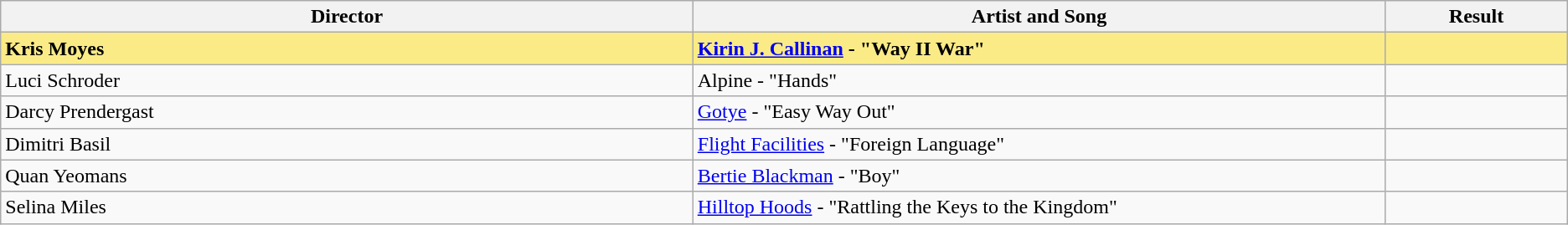<table class="sortable wikitable">
<tr>
<th width="19%">Director</th>
<th width="19%">Artist and Song</th>
<th width="5%">Result</th>
</tr>
<tr style="background:#FAEB86">
<td><strong>Kris Moyes</strong></td>
<td><strong><a href='#'>Kirin J. Callinan</a> - "Way II War"</strong></td>
<td></td>
</tr>
<tr>
<td>Luci Schroder</td>
<td>Alpine - "Hands"</td>
<td></td>
</tr>
<tr>
<td>Darcy Prendergast</td>
<td><a href='#'>Gotye</a> - "Easy Way Out"</td>
<td></td>
</tr>
<tr>
<td>Dimitri Basil</td>
<td><a href='#'>Flight Facilities</a> - "Foreign Language"</td>
<td></td>
</tr>
<tr>
<td>Quan Yeomans</td>
<td><a href='#'>Bertie Blackman</a> - "Boy"</td>
<td></td>
</tr>
<tr>
<td>Selina Miles</td>
<td><a href='#'>Hilltop Hoods</a> - "Rattling the Keys to the Kingdom"</td>
<td></td>
</tr>
</table>
